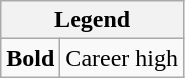<table class="wikitable mw-collapsible mw-collapsed">
<tr>
<th colspan="2">Legend</th>
</tr>
<tr>
<td><strong>Bold</strong></td>
<td>Career high</td>
</tr>
</table>
